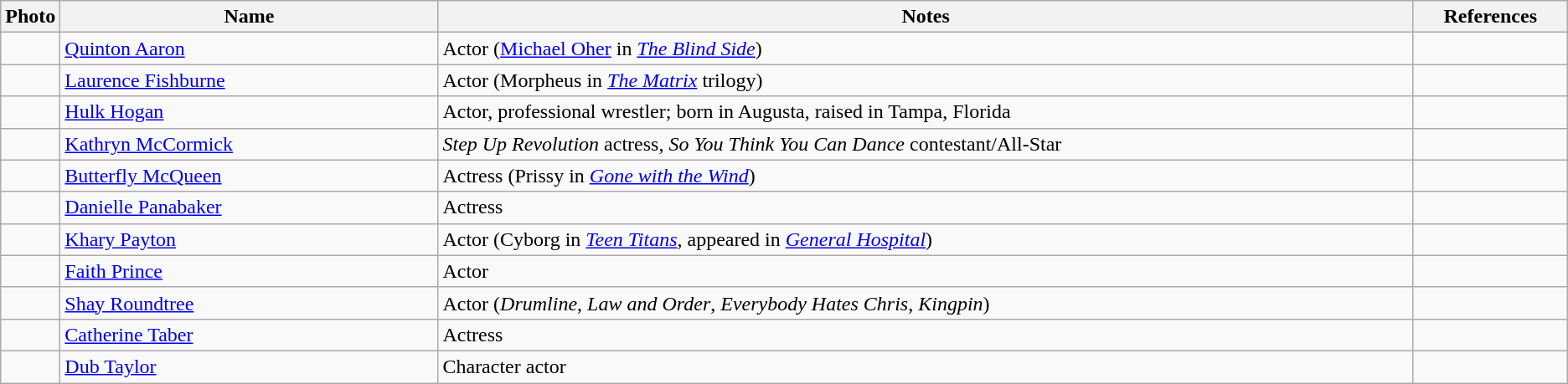<table class="wikitable sortable">
<tr>
<th width="100px" class="unsortable">Photo</th>
<th width="25%">Name</th>
<th width="65%">Notes</th>
<th width="10%" class="unsortable">References</th>
</tr>
<tr>
<td></td>
<td><a href='#'>Quinton Aaron</a></td>
<td>Actor (<a href='#'>Michael Oher</a> in <em><a href='#'>The Blind Side</a></em>)</td>
<td></td>
</tr>
<tr>
<td></td>
<td><a href='#'>Laurence Fishburne</a></td>
<td>Actor (Morpheus in <em><a href='#'>The Matrix</a></em> trilogy)</td>
<td></td>
</tr>
<tr>
<td></td>
<td><a href='#'>Hulk Hogan</a></td>
<td>Actor, professional wrestler; born in Augusta, raised in Tampa, Florida</td>
<td></td>
</tr>
<tr>
<td></td>
<td><a href='#'>Kathryn McCormick</a></td>
<td><em>Step Up Revolution</em> actress, <em>So You Think You Can Dance</em> contestant/All-Star</td>
<td></td>
</tr>
<tr>
<td></td>
<td><a href='#'>Butterfly McQueen</a></td>
<td>Actress (Prissy in <em><a href='#'>Gone with the Wind</a></em>)</td>
<td></td>
</tr>
<tr>
<td></td>
<td><a href='#'>Danielle Panabaker</a></td>
<td>Actress</td>
<td></td>
</tr>
<tr>
<td></td>
<td><a href='#'>Khary Payton</a></td>
<td>Actor (Cyborg in <em><a href='#'>Teen Titans</a></em>, appeared in <em><a href='#'>General Hospital</a></em>)</td>
<td></td>
</tr>
<tr>
<td></td>
<td><a href='#'>Faith Prince</a></td>
<td>Actor</td>
<td></td>
</tr>
<tr>
<td></td>
<td><a href='#'>Shay Roundtree</a></td>
<td>Actor (<em>Drumline</em>, <em>Law and Order</em>, <em>Everybody Hates Chris</em>, <em>Kingpin</em>)</td>
<td></td>
</tr>
<tr>
<td></td>
<td><a href='#'>Catherine Taber</a></td>
<td>Actress</td>
<td></td>
</tr>
<tr Actress Voice Of Lori Loud From The Loud House>
<td></td>
<td><a href='#'>Dub Taylor</a></td>
<td>Character actor</td>
<td></td>
</tr>
</table>
